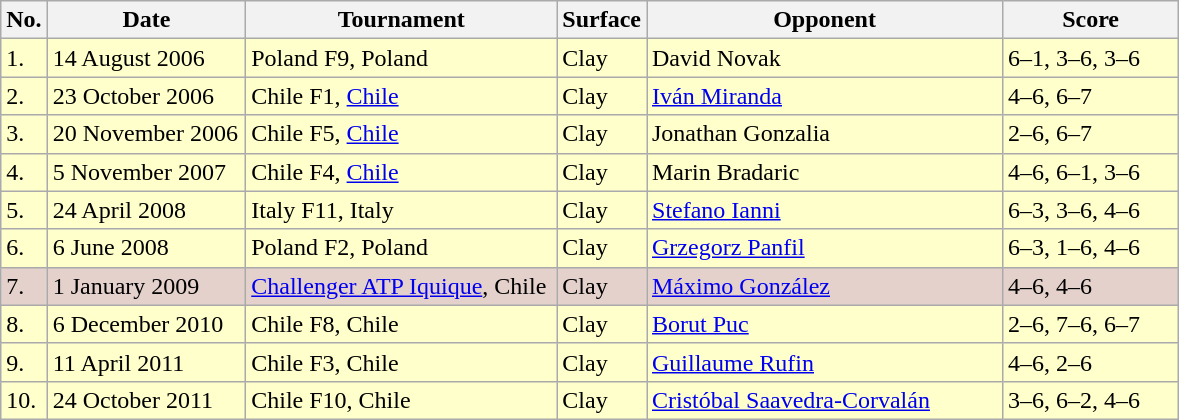<table class="wikitable">
<tr>
<th width=20>No.</th>
<th width=125>Date</th>
<th width=200>Tournament</th>
<th width=50>Surface</th>
<th width=230>Opponent</th>
<th width=110>Score</th>
</tr>
<tr bgcolor="#ffffcc">
<td>1.</td>
<td>14 August 2006</td>
<td>Poland F9, Poland</td>
<td>Clay</td>
<td> David Novak</td>
<td>6–1, 3–6, 3–6</td>
</tr>
<tr bgcolor="#ffffcc">
<td>2.</td>
<td>23 October 2006</td>
<td>Chile F1, <a href='#'>Chile</a></td>
<td>Clay</td>
<td> <a href='#'>Iván Miranda</a></td>
<td>4–6, 6–7</td>
</tr>
<tr bgcolor="#ffffcc">
<td>3.</td>
<td>20 November 2006</td>
<td>Chile F5, <a href='#'>Chile</a></td>
<td>Clay</td>
<td> Jonathan Gonzalia</td>
<td>2–6, 6–7</td>
</tr>
<tr bgcolor="#ffffcc">
<td>4.</td>
<td>5 November 2007</td>
<td>Chile F4, <a href='#'>Chile</a></td>
<td>Clay</td>
<td> Marin Bradaric</td>
<td>4–6, 6–1, 3–6</td>
</tr>
<tr bgcolor="#ffffcc">
<td>5.</td>
<td>24 April 2008</td>
<td>Italy F11, Italy</td>
<td>Clay</td>
<td> <a href='#'>Stefano Ianni</a></td>
<td>6–3, 3–6, 4–6</td>
</tr>
<tr bgcolor="#ffffcc">
<td>6.</td>
<td>6 June 2008</td>
<td>Poland F2, Poland</td>
<td>Clay</td>
<td> <a href='#'>Grzegorz Panfil</a></td>
<td>6–3, 1–6, 4–6</td>
</tr>
<tr bgcolor="#e5d1cb">
<td>7.</td>
<td>1 January 2009</td>
<td><a href='#'>Challenger ATP Iquique</a>, Chile</td>
<td>Clay</td>
<td> <a href='#'>Máximo González</a></td>
<td>4–6, 4–6</td>
</tr>
<tr bgcolor="#ffffcc">
<td>8.</td>
<td>6 December 2010</td>
<td>Chile F8, Chile</td>
<td>Clay</td>
<td> <a href='#'>Borut Puc</a></td>
<td>2–6, 7–6, 6–7</td>
</tr>
<tr bgcolor="#ffffcc">
<td>9.</td>
<td>11 April 2011</td>
<td>Chile F3, Chile</td>
<td>Clay</td>
<td> <a href='#'>Guillaume Rufin</a></td>
<td>4–6, 2–6</td>
</tr>
<tr bgcolor="#ffffcc">
<td>10.</td>
<td>24 October 2011</td>
<td>Chile F10, Chile</td>
<td>Clay</td>
<td> <a href='#'>Cristóbal Saavedra-Corvalán</a></td>
<td>3–6, 6–2, 4–6</td>
</tr>
</table>
